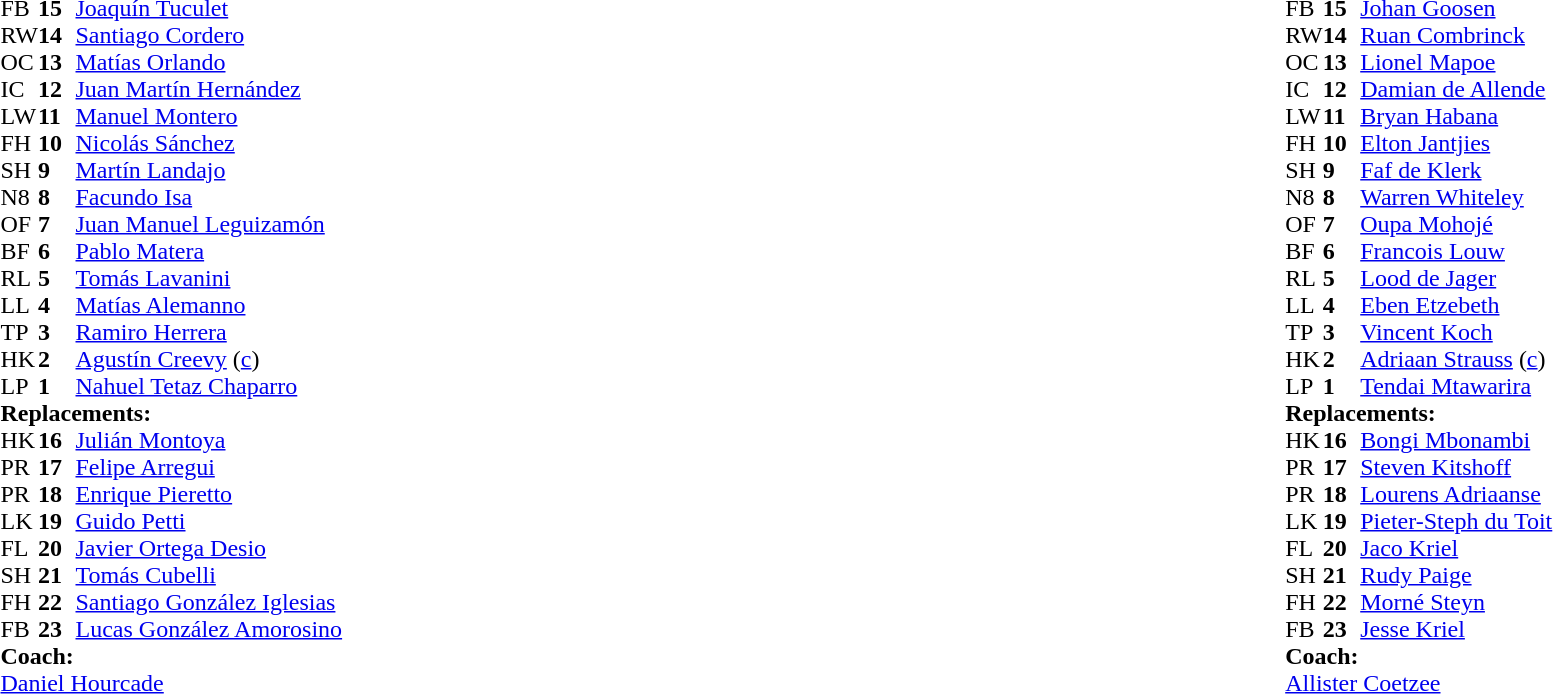<table width="100%">
<tr>
<td valign="top" width="50%"><br><table style="font-size: 100%" cellspacing="0" cellpadding="0">
<tr>
<th width="25"></th>
<th width="25"></th>
</tr>
<tr>
<td>FB</td>
<td><strong>15</strong></td>
<td><a href='#'>Joaquín Tuculet</a></td>
</tr>
<tr>
<td>RW</td>
<td><strong>14</strong></td>
<td><a href='#'>Santiago Cordero</a></td>
</tr>
<tr>
<td>OC</td>
<td><strong>13</strong></td>
<td><a href='#'>Matías Orlando</a></td>
<td></td>
<td></td>
</tr>
<tr>
<td>IC</td>
<td><strong>12</strong></td>
<td><a href='#'>Juan Martín Hernández</a></td>
<td></td>
<td></td>
</tr>
<tr>
<td>LW</td>
<td><strong>11</strong></td>
<td><a href='#'>Manuel Montero</a></td>
<td></td>
<td></td>
</tr>
<tr>
<td>FH</td>
<td><strong>10</strong></td>
<td><a href='#'>Nicolás Sánchez</a></td>
<td></td>
<td></td>
</tr>
<tr>
<td>SH</td>
<td><strong>9</strong></td>
<td><a href='#'>Martín Landajo</a></td>
</tr>
<tr>
<td>N8</td>
<td><strong>8</strong></td>
<td><a href='#'>Facundo Isa</a></td>
</tr>
<tr>
<td>OF</td>
<td><strong>7</strong></td>
<td><a href='#'>Juan Manuel Leguizamón</a></td>
<td></td>
<td></td>
</tr>
<tr>
<td>BF</td>
<td><strong>6</strong></td>
<td><a href='#'>Pablo Matera</a></td>
</tr>
<tr>
<td>RL</td>
<td><strong>5</strong></td>
<td><a href='#'>Tomás Lavanini</a></td>
<td></td>
<td></td>
</tr>
<tr>
<td>LL</td>
<td><strong>4</strong></td>
<td><a href='#'>Matías Alemanno</a></td>
</tr>
<tr>
<td>TP</td>
<td><strong>3</strong></td>
<td><a href='#'>Ramiro Herrera</a></td>
<td></td>
</tr>
<tr>
<td>HK</td>
<td><strong>2</strong></td>
<td><a href='#'>Agustín Creevy</a> (<a href='#'>c</a>)</td>
<td></td>
<td></td>
</tr>
<tr>
<td>LP</td>
<td><strong>1</strong></td>
<td><a href='#'>Nahuel Tetaz Chaparro</a></td>
<td></td>
<td></td>
</tr>
<tr>
<td colspan="3"><strong>Replacements:</strong></td>
</tr>
<tr>
<td>HK</td>
<td><strong>16</strong></td>
<td><a href='#'>Julián Montoya</a></td>
<td></td>
<td></td>
</tr>
<tr>
<td>PR</td>
<td><strong>17</strong></td>
<td><a href='#'>Felipe Arregui</a></td>
<td></td>
<td></td>
</tr>
<tr>
<td>PR</td>
<td><strong>18</strong></td>
<td><a href='#'>Enrique Pieretto</a></td>
<td></td>
<td></td>
</tr>
<tr>
<td>LK</td>
<td><strong>19</strong></td>
<td><a href='#'>Guido Petti</a></td>
<td></td>
<td></td>
</tr>
<tr>
<td>FL</td>
<td><strong>20</strong></td>
<td><a href='#'>Javier Ortega Desio</a></td>
<td></td>
<td></td>
</tr>
<tr>
<td>SH</td>
<td><strong>21</strong></td>
<td><a href='#'>Tomás Cubelli</a></td>
<td></td>
<td></td>
</tr>
<tr>
<td>FH</td>
<td><strong>22</strong></td>
<td><a href='#'>Santiago González Iglesias</a></td>
<td></td>
<td></td>
</tr>
<tr>
<td>FB</td>
<td><strong>23</strong></td>
<td><a href='#'>Lucas González Amorosino</a></td>
<td></td>
<td></td>
</tr>
<tr>
<td colspan="3"><strong>Coach:</strong></td>
</tr>
<tr>
<td colspan="4"> <a href='#'>Daniel Hourcade</a></td>
</tr>
</table>
</td>
<td valign="top"></td>
<td valign="top" width="50%"><br><table style="font-size: 100%" cellspacing="0" cellpadding="0" align="center">
<tr>
<th width="25"></th>
<th width="25"></th>
</tr>
<tr>
<td>FB</td>
<td><strong>15</strong></td>
<td><a href='#'>Johan Goosen</a></td>
</tr>
<tr>
<td>RW</td>
<td><strong>14</strong></td>
<td><a href='#'>Ruan Combrinck</a></td>
<td></td>
<td></td>
</tr>
<tr>
<td>OC</td>
<td><strong>13</strong></td>
<td><a href='#'>Lionel Mapoe</a></td>
</tr>
<tr>
<td>IC</td>
<td><strong>12</strong></td>
<td><a href='#'>Damian de Allende</a></td>
</tr>
<tr>
<td>LW</td>
<td><strong>11</strong></td>
<td><a href='#'>Bryan Habana</a></td>
</tr>
<tr>
<td>FH</td>
<td><strong>10</strong></td>
<td><a href='#'>Elton Jantjies</a></td>
<td></td>
<td></td>
</tr>
<tr>
<td>SH</td>
<td><strong>9</strong></td>
<td><a href='#'>Faf de Klerk</a></td>
<td></td>
<td></td>
</tr>
<tr>
<td>N8</td>
<td><strong>8</strong></td>
<td><a href='#'>Warren Whiteley</a></td>
</tr>
<tr>
<td>OF</td>
<td><strong>7</strong></td>
<td><a href='#'>Oupa Mohojé</a></td>
</tr>
<tr>
<td>BF</td>
<td><strong>6</strong></td>
<td><a href='#'>Francois Louw</a></td>
<td></td>
<td></td>
</tr>
<tr>
<td>RL</td>
<td><strong>5</strong></td>
<td><a href='#'>Lood de Jager</a></td>
<td></td>
<td></td>
</tr>
<tr>
<td>LL</td>
<td><strong>4</strong></td>
<td><a href='#'>Eben Etzebeth</a></td>
</tr>
<tr>
<td>TP</td>
<td><strong>3</strong></td>
<td><a href='#'>Vincent Koch</a></td>
<td></td>
<td></td>
</tr>
<tr>
<td>HK</td>
<td><strong>2</strong></td>
<td><a href='#'>Adriaan Strauss</a> (<a href='#'>c</a>)</td>
</tr>
<tr>
<td>LP</td>
<td><strong>1</strong></td>
<td><a href='#'>Tendai Mtawarira</a></td>
<td></td>
<td></td>
</tr>
<tr>
<td colspan="3"><strong>Replacements:</strong></td>
</tr>
<tr>
<td>HK</td>
<td><strong>16</strong></td>
<td><a href='#'>Bongi Mbonambi</a></td>
</tr>
<tr>
<td>PR</td>
<td><strong>17</strong></td>
<td><a href='#'>Steven Kitshoff</a></td>
<td></td>
<td></td>
</tr>
<tr>
<td>PR</td>
<td><strong>18</strong></td>
<td><a href='#'>Lourens Adriaanse</a></td>
<td></td>
<td></td>
</tr>
<tr>
<td>LK</td>
<td><strong>19</strong></td>
<td><a href='#'>Pieter-Steph du Toit</a></td>
<td></td>
<td></td>
</tr>
<tr>
<td>FL</td>
<td><strong>20</strong></td>
<td><a href='#'>Jaco Kriel</a></td>
<td></td>
<td></td>
</tr>
<tr>
<td>SH</td>
<td><strong>21</strong></td>
<td><a href='#'>Rudy Paige</a></td>
<td></td>
<td></td>
</tr>
<tr>
<td>FH</td>
<td><strong>22</strong></td>
<td><a href='#'>Morné Steyn</a></td>
<td></td>
<td></td>
</tr>
<tr>
<td>FB</td>
<td><strong>23</strong></td>
<td><a href='#'>Jesse Kriel</a></td>
<td></td>
<td></td>
</tr>
<tr>
<td colspan="3"><strong>Coach:</strong></td>
</tr>
<tr>
<td colspan="4"> <a href='#'>Allister Coetzee</a></td>
</tr>
</table>
</td>
</tr>
</table>
